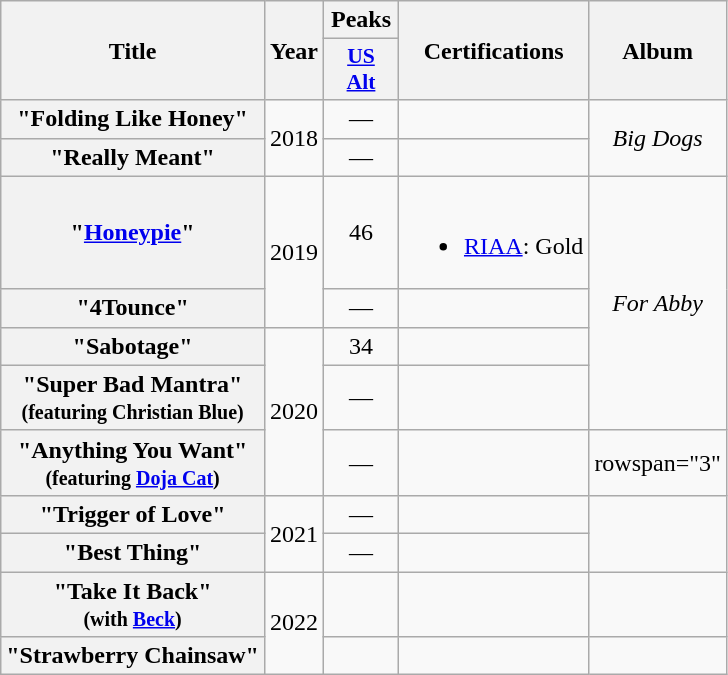<table class="wikitable plainrowheaders" style="text-align:center;">
<tr>
<th scope="col" rowspan="2">Title</th>
<th scope="col" rowspan="2">Year</th>
<th scope="col" colspan="1">Peaks</th>
<th scope="col" rowspan="2">Certifications</th>
<th scope="col" rowspan="2">Album</th>
</tr>
<tr>
<th style="width:3em;font-size:90%;"><a href='#'>US<br>Alt</a><br></th>
</tr>
<tr>
<th scope="row">"Folding Like Honey"</th>
<td rowspan="2">2018</td>
<td>—</td>
<td></td>
<td rowspan="2"><em>Big Dogs</em></td>
</tr>
<tr>
<th scope="row">"Really Meant"</th>
<td>—</td>
<td></td>
</tr>
<tr>
<th scope="row">"<a href='#'>Honeypie</a>"</th>
<td rowspan="2">2019</td>
<td>46</td>
<td><br><ul><li><a href='#'>RIAA</a>: Gold</li></ul></td>
<td rowspan="4"><em>For Abby</em></td>
</tr>
<tr>
<th scope="row">"4Tounce"</th>
<td>—</td>
<td></td>
</tr>
<tr>
<th scope="row">"Sabotage"</th>
<td rowspan="3">2020</td>
<td>34</td>
<td></td>
</tr>
<tr>
<th scope="row">"Super Bad Mantra"<br><small>(featuring Christian Blue)</small></th>
<td>—</td>
<td></td>
</tr>
<tr>
<th scope="row">"Anything You Want"<br><small>(featuring <a href='#'>Doja Cat</a>)</small></th>
<td>—</td>
<td></td>
<td>rowspan="3" </td>
</tr>
<tr>
<th scope="row">"Trigger of Love"</th>
<td rowspan="2">2021</td>
<td>—</td>
<td></td>
</tr>
<tr>
<th scope="row">"Best Thing"</th>
<td>—</td>
<td></td>
</tr>
<tr>
<th scope="row">"Take It Back"<br><small>(with <a href='#'>Beck</a>)</small></th>
<td rowspan="2">2022</td>
<td></td>
<td></td>
<td></td>
</tr>
<tr>
<th scope="row">"Strawberry Chainsaw"</th>
<td></td>
<td></td>
<td></td>
</tr>
</table>
